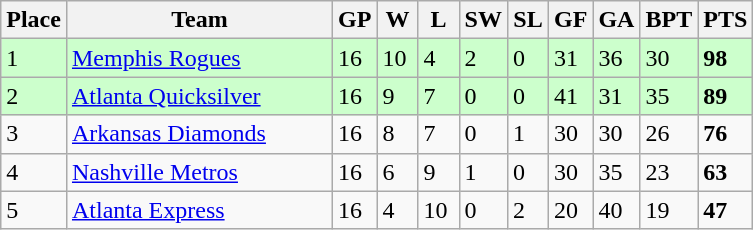<table class="wikitable">
<tr>
<th>Place</th>
<th width="170">Team</th>
<th width="20">GP</th>
<th width="20">W</th>
<th width="20">L</th>
<th width="20">SW</th>
<th width="20">SL</th>
<th width="20">GF</th>
<th width="20">GA</th>
<th width="25">BPT</th>
<th width="20">PTS</th>
</tr>
<tr bgcolor=#ccffcc>
<td>1</td>
<td><a href='#'>Memphis Rogues</a></td>
<td>16</td>
<td>10</td>
<td>4</td>
<td>2</td>
<td>0</td>
<td>31</td>
<td>36</td>
<td>30</td>
<td><strong>98</strong></td>
</tr>
<tr bgcolor=#ccffcc>
<td>2</td>
<td><a href='#'>Atlanta Quicksilver</a></td>
<td>16</td>
<td>9</td>
<td>7</td>
<td>0</td>
<td>0</td>
<td>41</td>
<td>31</td>
<td>35</td>
<td><strong>89</strong></td>
</tr>
<tr bgcolor=>
<td>3</td>
<td><a href='#'>Arkansas Diamonds</a></td>
<td>16</td>
<td>8</td>
<td>7</td>
<td>0</td>
<td>1</td>
<td>30</td>
<td>30</td>
<td>26</td>
<td><strong>76</strong></td>
</tr>
<tr bgcolor=>
<td>4</td>
<td><a href='#'>Nashville Metros</a></td>
<td>16</td>
<td>6</td>
<td>9</td>
<td>1</td>
<td>0</td>
<td>30</td>
<td>35</td>
<td>23</td>
<td><strong>63</strong></td>
</tr>
<tr>
<td>5</td>
<td><a href='#'>Atlanta Express</a></td>
<td>16</td>
<td>4</td>
<td>10</td>
<td>0</td>
<td>2</td>
<td>20</td>
<td>40</td>
<td>19</td>
<td><strong>47</strong></td>
</tr>
</table>
